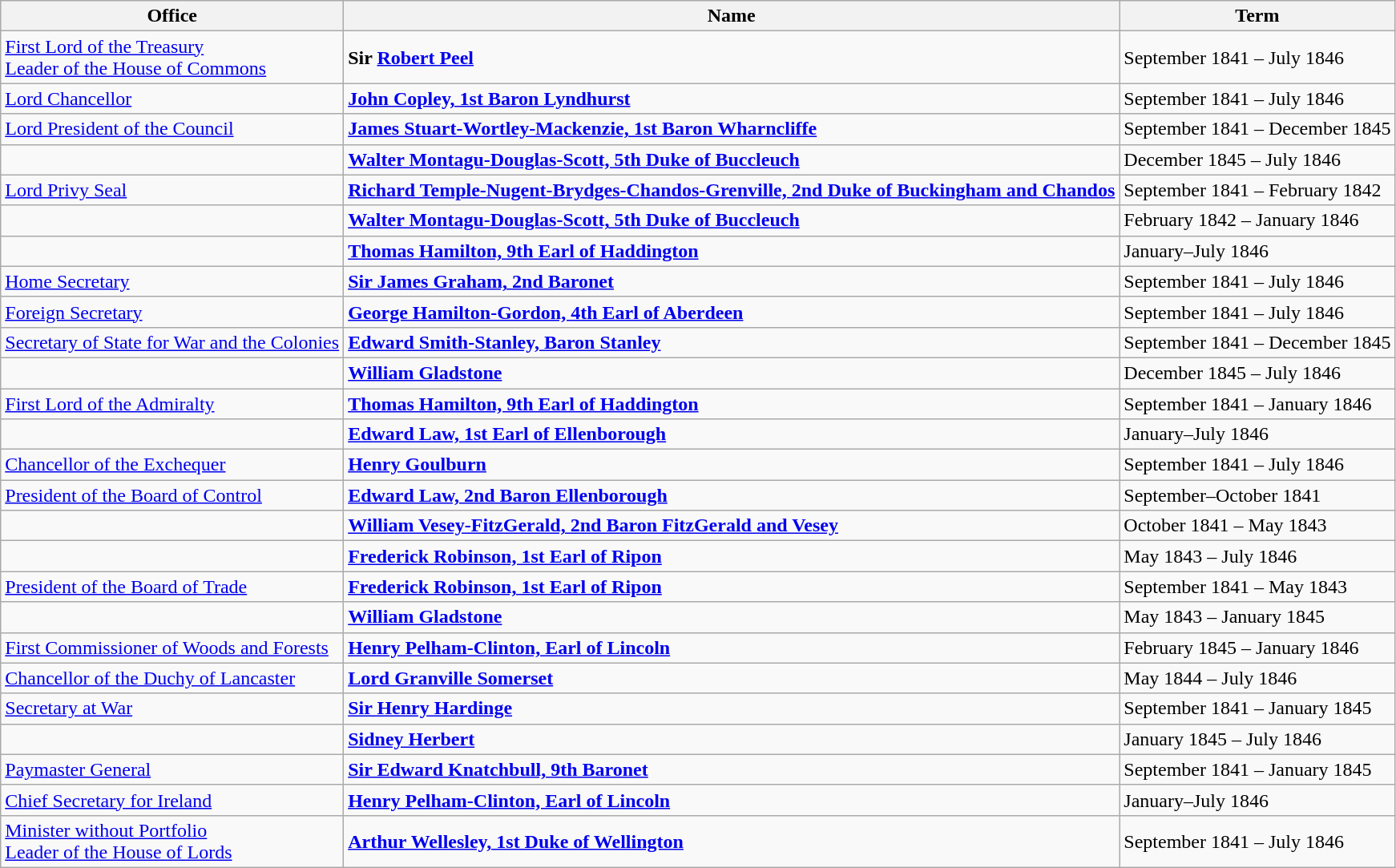<table class=wikitable>
<tr>
<th>Office</th>
<th>Name</th>
<th>Term</th>
</tr>
<tr>
<td><a href='#'>First Lord of the Treasury</a><br><a href='#'>Leader of the House of Commons</a></td>
<td><strong>Sir <a href='#'>Robert Peel</a></strong></td>
<td>September 1841 – July 1846</td>
</tr>
<tr>
<td><a href='#'>Lord Chancellor</a></td>
<td><strong><a href='#'>John Copley, 1st Baron Lyndhurst</a></strong></td>
<td>September 1841 – July 1846</td>
</tr>
<tr>
<td><a href='#'>Lord President of the Council</a></td>
<td><strong><a href='#'>James Stuart-Wortley-Mackenzie, 1st Baron Wharncliffe</a></strong></td>
<td>September 1841 – December 1845</td>
</tr>
<tr>
<td> </td>
<td><strong><a href='#'>Walter Montagu-Douglas-Scott, 5th Duke of Buccleuch</a></strong></td>
<td>December 1845 – July 1846</td>
</tr>
<tr>
<td><a href='#'>Lord Privy Seal</a></td>
<td><strong><a href='#'>Richard Temple-Nugent-Brydges-Chandos-Grenville, 2nd Duke of Buckingham and Chandos</a></strong></td>
<td>September 1841 – February 1842</td>
</tr>
<tr>
<td> </td>
<td><strong><a href='#'>Walter Montagu-Douglas-Scott, 5th Duke of Buccleuch</a></strong></td>
<td>February 1842 – January 1846</td>
</tr>
<tr>
<td> </td>
<td><strong><a href='#'>Thomas Hamilton, 9th Earl of Haddington</a></strong></td>
<td>January–July 1846</td>
</tr>
<tr>
<td><a href='#'>Home Secretary</a></td>
<td><strong><a href='#'>Sir James Graham, 2nd Baronet</a></strong></td>
<td>September 1841 – July 1846</td>
</tr>
<tr>
<td><a href='#'>Foreign Secretary</a></td>
<td><strong><a href='#'>George Hamilton-Gordon, 4th Earl of Aberdeen</a></strong></td>
<td>September 1841 – July 1846</td>
</tr>
<tr>
<td><a href='#'>Secretary of State for War and the Colonies</a></td>
<td><strong><a href='#'>Edward Smith-Stanley, Baron Stanley</a></strong></td>
<td>September 1841 – December 1845</td>
</tr>
<tr>
<td> </td>
<td><strong><a href='#'>William Gladstone</a></strong></td>
<td>December 1845 – July 1846</td>
</tr>
<tr>
<td><a href='#'>First Lord of the Admiralty</a></td>
<td><strong><a href='#'>Thomas Hamilton, 9th Earl of Haddington</a></strong></td>
<td>September 1841 – January 1846</td>
</tr>
<tr>
<td> </td>
<td><strong><a href='#'>Edward Law, 1st Earl of Ellenborough</a></strong></td>
<td>January–July 1846</td>
</tr>
<tr>
<td><a href='#'>Chancellor of the Exchequer</a></td>
<td><strong><a href='#'>Henry Goulburn</a></strong></td>
<td>September 1841 – July 1846</td>
</tr>
<tr>
<td><a href='#'>President of the Board of Control</a></td>
<td><strong><a href='#'>Edward Law, 2nd Baron Ellenborough</a></strong></td>
<td>September–October 1841</td>
</tr>
<tr>
<td> </td>
<td><strong><a href='#'>William Vesey-FitzGerald, 2nd Baron FitzGerald and Vesey</a></strong></td>
<td>October 1841 – May 1843</td>
</tr>
<tr>
<td> </td>
<td><strong><a href='#'>Frederick Robinson, 1st Earl of Ripon</a></strong></td>
<td>May 1843 – July 1846</td>
</tr>
<tr>
<td><a href='#'>President of the Board of Trade</a></td>
<td><strong><a href='#'>Frederick Robinson, 1st Earl of Ripon</a></strong></td>
<td>September 1841 – May 1843</td>
</tr>
<tr>
<td> </td>
<td><strong><a href='#'>William Gladstone</a></strong></td>
<td>May 1843 – January 1845</td>
</tr>
<tr>
<td><a href='#'>First Commissioner of Woods and Forests</a></td>
<td><strong><a href='#'>Henry Pelham-Clinton, Earl of Lincoln</a></strong></td>
<td>February 1845 – January 1846</td>
</tr>
<tr>
<td><a href='#'>Chancellor of the Duchy of Lancaster</a></td>
<td><strong><a href='#'>Lord Granville Somerset</a></strong></td>
<td>May 1844 – July 1846</td>
</tr>
<tr>
<td><a href='#'>Secretary at War</a></td>
<td><strong><a href='#'>Sir Henry Hardinge</a></strong></td>
<td>September 1841 – January 1845</td>
</tr>
<tr>
<td> </td>
<td><strong><a href='#'>Sidney Herbert</a></strong></td>
<td>January 1845 – July 1846</td>
</tr>
<tr>
<td><a href='#'>Paymaster General</a></td>
<td><strong><a href='#'>Sir Edward Knatchbull, 9th Baronet</a></strong></td>
<td>September 1841 – January 1845</td>
</tr>
<tr>
<td><a href='#'>Chief Secretary for Ireland</a></td>
<td><strong><a href='#'>Henry Pelham-Clinton, Earl of Lincoln</a></strong></td>
<td>January–July 1846</td>
</tr>
<tr>
<td><a href='#'>Minister without Portfolio</a><br><a href='#'>Leader of the House of Lords</a></td>
<td><strong><a href='#'>Arthur Wellesley, 1st Duke of Wellington</a></strong></td>
<td>September 1841 – July 1846</td>
</tr>
</table>
